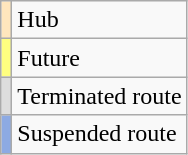<table class="wikitable sortable">
<tr>
<td style="background-color: #FFE6BD"></td>
<td>Hub</td>
</tr>
<tr>
<td style="background-color:#FFFF80"></td>
<td>Future</td>
</tr>
<tr>
<td style="background-color:#DDDDDD"></td>
<td>Terminated route</td>
</tr>
<tr>
<td style="background-color:#8DAAE3"></td>
<td>Suspended route</td>
</tr>
</table>
